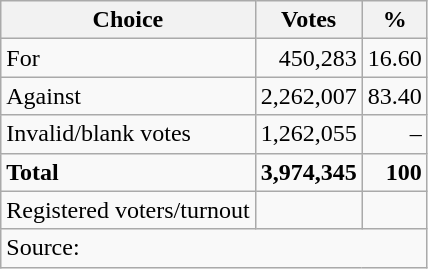<table class=wikitable style=text-align:right>
<tr>
<th>Choice</th>
<th>Votes</th>
<th>%</th>
</tr>
<tr>
<td align=left>For</td>
<td>450,283</td>
<td>16.60</td>
</tr>
<tr>
<td align=left>Against</td>
<td>2,262,007</td>
<td>83.40</td>
</tr>
<tr>
<td align=left>Invalid/blank votes</td>
<td>1,262,055</td>
<td>–</td>
</tr>
<tr>
<td align=left><strong>Total</strong></td>
<td><strong>3,974,345</strong></td>
<td><strong>100</strong></td>
</tr>
<tr>
<td align=left>Registered voters/turnout</td>
<td></td>
<td></td>
</tr>
<tr>
<td align=left colspan=3>Source: </td>
</tr>
</table>
